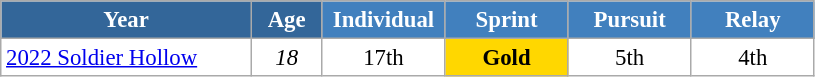<table class="wikitable" style="font-size:95%; text-align:center; border:grey solid 1px; border-collapse:collapse; background:#ffffff;">
<tr>
<th style="background-color:#369; color:white;    width:160px;">Year</th>
<th style="background-color:#369; color:white;    width:40px;">Age</th>
<th style="background-color:#4180be; color:white; width:75px;">Individual</th>
<th style="background-color:#4180be; color:white; width:75px;">Sprint</th>
<th style="background-color:#4180be; color:white; width:75px;">Pursuit</th>
<th style="background-color:#4180be; color:white; width:75px;">Relay</th>
</tr>
<tr>
<td align=left> <a href='#'>2022 Soldier Hollow</a></td>
<td><em>18</em></td>
<td>17th</td>
<td style="background:gold"><strong>Gold</strong></td>
<td>5th</td>
<td>4th</td>
</tr>
</table>
